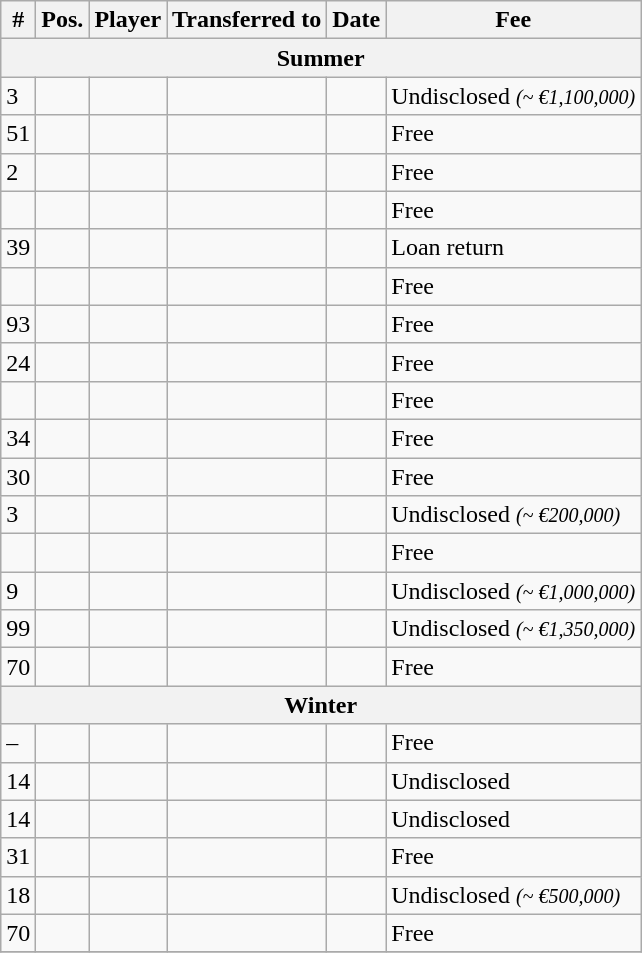<table class="wikitable sortable" text-align:center; font-size:95%; text-align:left;">
<tr>
<th>#</th>
<th>Pos.</th>
<th>Player</th>
<th>Transferred to</th>
<th>Date</th>
<th>Fee</th>
</tr>
<tr>
<th colspan=6 text-align:center;">Summer</th>
</tr>
<tr>
<td>3</td>
<td></td>
<td></td>
<td></td>
<td></td>
<td>Undisclosed <small><em>(~ €1,100,000)</em></small></td>
</tr>
<tr>
<td>51</td>
<td></td>
<td></td>
<td></td>
<td></td>
<td>Free</td>
</tr>
<tr>
<td>2</td>
<td></td>
<td></td>
<td></td>
<td></td>
<td>Free</td>
</tr>
<tr>
<td></td>
<td></td>
<td></td>
<td></td>
<td></td>
<td>Free</td>
</tr>
<tr>
<td>39</td>
<td></td>
<td></td>
<td></td>
<td></td>
<td>Loan return</td>
</tr>
<tr>
<td></td>
<td></td>
<td></td>
<td></td>
<td></td>
<td>Free</td>
</tr>
<tr>
<td>93</td>
<td></td>
<td></td>
<td></td>
<td></td>
<td>Free</td>
</tr>
<tr>
<td>24</td>
<td></td>
<td></td>
<td></td>
<td></td>
<td>Free</td>
</tr>
<tr>
<td></td>
<td></td>
<td></td>
<td></td>
<td></td>
<td>Free</td>
</tr>
<tr>
<td>34</td>
<td></td>
<td></td>
<td></td>
<td></td>
<td>Free</td>
</tr>
<tr>
<td>30</td>
<td></td>
<td></td>
<td></td>
<td></td>
<td>Free</td>
</tr>
<tr>
<td>3</td>
<td></td>
<td></td>
<td></td>
<td></td>
<td>Undisclosed <small><em>(~ €200,000)</em></small></td>
</tr>
<tr>
<td></td>
<td></td>
<td></td>
<td></td>
<td></td>
<td>Free</td>
</tr>
<tr>
<td>9</td>
<td></td>
<td></td>
<td></td>
<td></td>
<td>Undisclosed <small><em>(~ €1,000,000)</em></small></td>
</tr>
<tr>
<td>99</td>
<td></td>
<td></td>
<td></td>
<td></td>
<td>Undisclosed <small><em>(~ €1,350,000)</em></small></td>
</tr>
<tr>
<td>70</td>
<td></td>
<td></td>
<td></td>
<td></td>
<td>Free</td>
</tr>
<tr>
<th colspan=6 text-align:center;">Winter</th>
</tr>
<tr>
<td>–</td>
<td></td>
<td></td>
<td></td>
<td></td>
<td>Free </td>
</tr>
<tr>
<td>14</td>
<td></td>
<td></td>
<td></td>
<td></td>
<td>Undisclosed </td>
</tr>
<tr>
<td>14</td>
<td></td>
<td></td>
<td></td>
<td></td>
<td>Undisclosed</td>
</tr>
<tr>
<td>31</td>
<td></td>
<td></td>
<td></td>
<td></td>
<td>Free</td>
</tr>
<tr>
<td>18</td>
<td></td>
<td></td>
<td></td>
<td></td>
<td>Undisclosed <small><em>(~ €500,000)</em></small></td>
</tr>
<tr>
<td>70</td>
<td></td>
<td></td>
<td></td>
<td></td>
<td>Free</td>
</tr>
<tr>
</tr>
</table>
